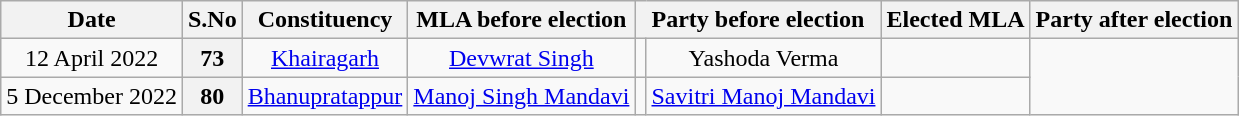<table class="wikitable sortable" style="text-align:center;">
<tr>
<th>Date</th>
<th>S.No</th>
<th>Constituency</th>
<th>MLA before election</th>
<th colspan="2">Party before election</th>
<th>Elected MLA</th>
<th colspan="2">Party after election</th>
</tr>
<tr>
<td>12 April 2022</td>
<th>73</th>
<td><a href='#'>Khairagarh</a></td>
<td><a href='#'>Devwrat Singh</a></td>
<td></td>
<td>Yashoda Verma</td>
<td></td>
</tr>
<tr>
<td>5 December 2022</td>
<th>80</th>
<td><a href='#'>Bhanupratappur</a></td>
<td><a href='#'>Manoj Singh Mandavi</a></td>
<td></td>
<td><a href='#'>Savitri Manoj Mandavi</a></td>
<td></td>
</tr>
</table>
